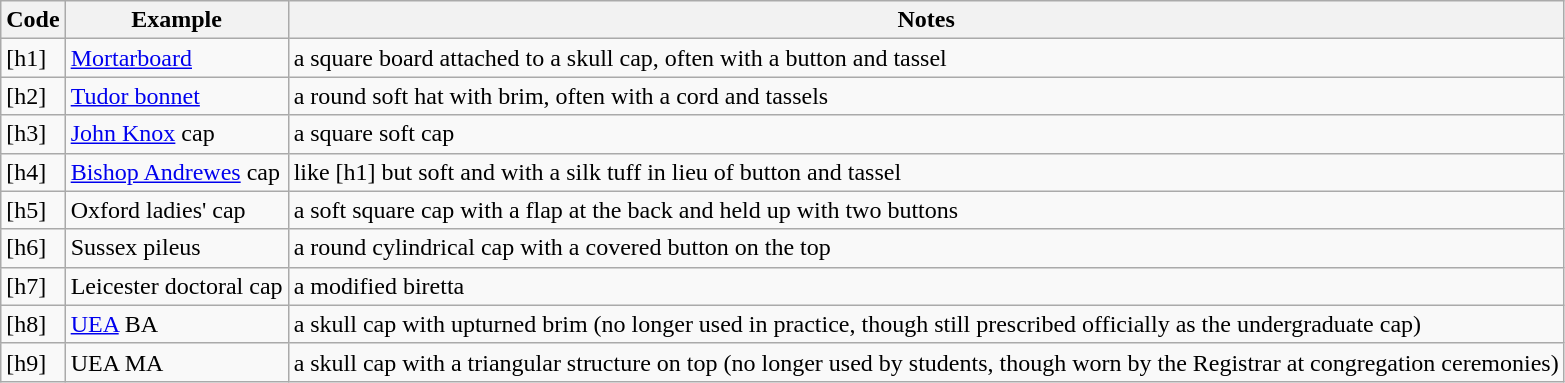<table class="wikitable sortable">
<tr>
<th>Code</th>
<th>Example</th>
<th>Notes</th>
</tr>
<tr>
<td>[h1]</td>
<td><a href='#'>Mortarboard</a></td>
<td>a square board attached to a skull cap, often with a button and tassel</td>
</tr>
<tr>
<td>[h2]</td>
<td><a href='#'>Tudor bonnet</a></td>
<td>a round soft hat with brim, often with a cord and tassels</td>
</tr>
<tr>
<td>[h3]</td>
<td><a href='#'>John Knox</a> cap</td>
<td>a square soft cap</td>
</tr>
<tr>
<td>[h4]</td>
<td><a href='#'>Bishop Andrewes</a> cap</td>
<td>like [h1] but soft and with a silk tuff in lieu of button and tassel</td>
</tr>
<tr>
<td>[h5]</td>
<td>Oxford ladies' cap</td>
<td>a soft square cap with a flap at the back and held up with two buttons</td>
</tr>
<tr>
<td>[h6]</td>
<td>Sussex pileus</td>
<td>a round cylindrical cap with a covered button on the top</td>
</tr>
<tr>
<td>[h7]</td>
<td>Leicester doctoral cap</td>
<td>a modified biretta</td>
</tr>
<tr>
<td>[h8]</td>
<td><a href='#'>UEA</a> BA</td>
<td>a skull cap with upturned brim (no longer used in practice, though still prescribed officially as the undergraduate cap)</td>
</tr>
<tr>
<td>[h9]</td>
<td>UEA MA</td>
<td>a skull cap with a triangular structure on top (no longer used by students, though worn by the Registrar at congregation ceremonies)</td>
</tr>
</table>
